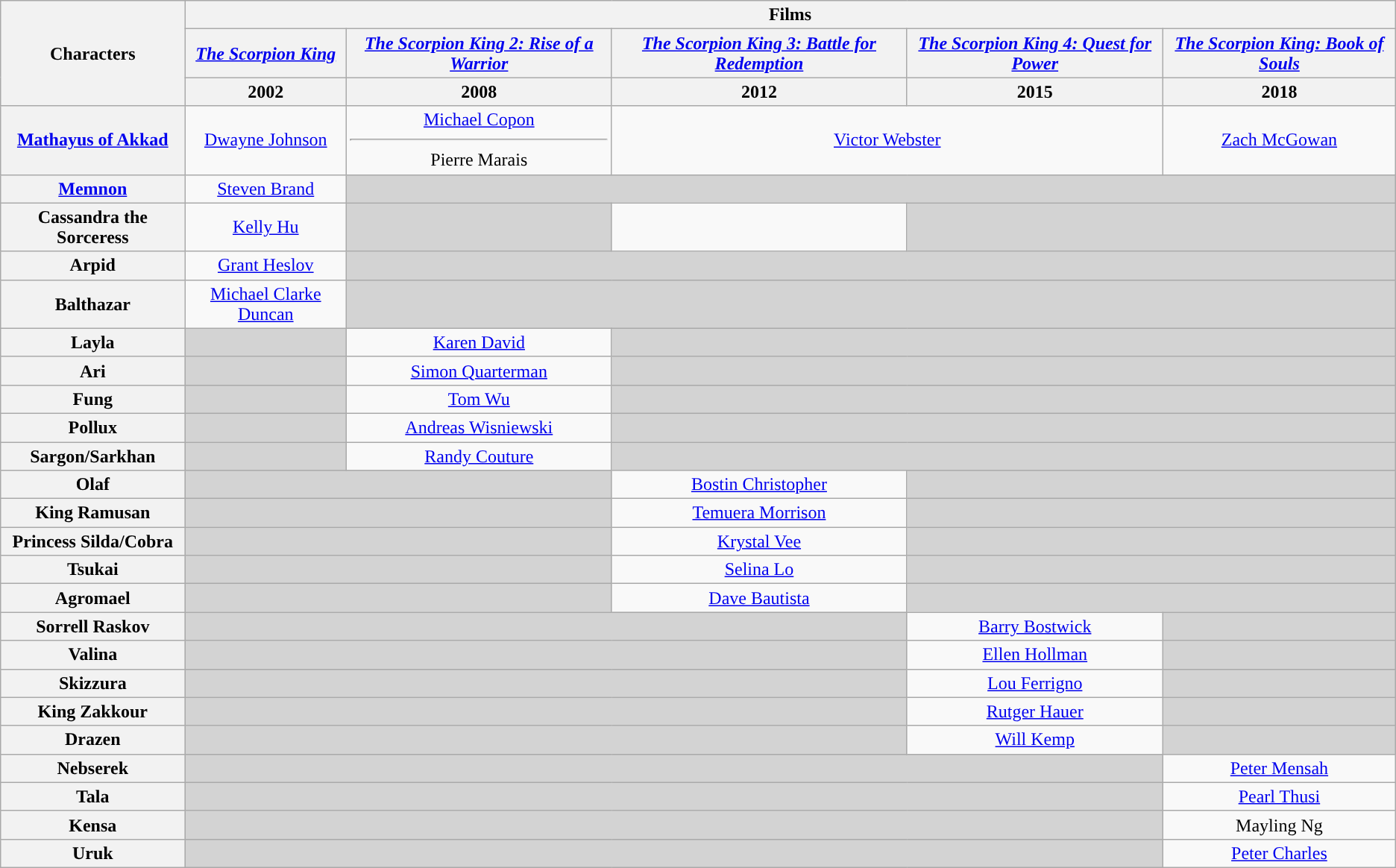<table class="wikitable" style="text-align:center;">
<tr>
<th rowspan="3">Characters</th>
<th colspan="5">Films</th>
</tr>
<tr>
<th><em><a href='#'>The Scorpion King</a></em></th>
<th><em><a href='#'>The Scorpion King 2: Rise of a Warrior</a></em></th>
<th><em><a href='#'>The Scorpion King 3: Battle for Redemption</a></em></th>
<th><em><a href='#'>The Scorpion King 4: Quest for Power</a></em></th>
<th><em><a href='#'>The Scorpion King: Book of Souls</a></em></th>
</tr>
<tr>
<th>2002</th>
<th>2008</th>
<th>2012</th>
<th>2015</th>
<th>2018</th>
</tr>
<tr>
<th><a href='#'>Mathayus of Akkad <br></a></th>
<td><a href='#'>Dwayne Johnson</a></td>
<td><a href='#'>Michael Copon</a><hr>Pierre Marais</td>
<td colspan="2"><a href='#'>Victor Webster</a></td>
<td><a href='#'>Zach McGowan</a></td>
</tr>
<tr>
<th><a href='#'>Memnon</a></th>
<td><a href='#'>Steven Brand</a></td>
<td colspan="4" style="background:lightgrey;"> </td>
</tr>
<tr>
<th>Cassandra the Sorceress</th>
<td><a href='#'>Kelly Hu</a></td>
<td style="background:lightgrey;"> </td>
<td></td>
<td colspan="3" style="background:lightgrey;"> </td>
</tr>
<tr>
<th>Arpid</th>
<td><a href='#'>Grant Heslov</a></td>
<td colspan="4" style="background:lightgrey;"> </td>
</tr>
<tr>
<th>Balthazar</th>
<td><a href='#'>Michael Clarke Duncan</a></td>
<td colspan="4" style="background:lightgrey;"> </td>
</tr>
<tr>
<th>Layla</th>
<td style="background:lightgrey;"> </td>
<td><a href='#'>Karen David</a></td>
<td colspan="3" style="background:lightgrey;"> </td>
</tr>
<tr>
<th>Ari</th>
<td style="background:lightgrey;"> </td>
<td><a href='#'>Simon Quarterman</a></td>
<td colspan="3" style="background:lightgrey;"> </td>
</tr>
<tr>
<th>Fung</th>
<td style="background:lightgrey;"> </td>
<td><a href='#'>Tom Wu</a></td>
<td colspan="3" style="background:lightgrey;"> </td>
</tr>
<tr>
<th>Pollux</th>
<td style="background:lightgrey;"> </td>
<td><a href='#'>Andreas Wisniewski</a></td>
<td colspan="3" style="background:lightgrey;"> </td>
</tr>
<tr>
<th>Sargon/Sarkhan</th>
<td style="background:lightgrey;"> </td>
<td><a href='#'>Randy Couture</a></td>
<td colspan="3" style="background:lightgrey;"> </td>
</tr>
<tr>
<th>Olaf</th>
<td colspan="2" style="background:lightgrey;"> </td>
<td><a href='#'>Bostin Christopher</a></td>
<td colspan="2" style="background:lightgrey;"> </td>
</tr>
<tr>
<th>King Ramusan</th>
<td colspan="2" style="background:lightgrey;"> </td>
<td><a href='#'>Temuera Morrison</a></td>
<td colspan="2" style="background:lightgrey;"> </td>
</tr>
<tr>
<th>Princess Silda/Cobra</th>
<td colspan="2" style="background:lightgrey;"> </td>
<td><a href='#'>Krystal Vee</a></td>
<td colspan="2" style="background:lightgrey;"> </td>
</tr>
<tr>
<th>Tsukai</th>
<td colspan="2" style="background:lightgrey;"> </td>
<td><a href='#'>Selina Lo</a></td>
<td colspan="2" style="background:lightgrey;"> </td>
</tr>
<tr>
<th>Agromael</th>
<td colspan="2" style="background:lightgrey;"> </td>
<td><a href='#'>Dave Bautista</a></td>
<td colspan="2" style="background:lightgrey;"> </td>
</tr>
<tr>
<th>Sorrell Raskov</th>
<td colspan="3" style="background:lightgrey;"> </td>
<td><a href='#'>Barry Bostwick</a></td>
<td style="background:lightgrey;"> </td>
</tr>
<tr>
<th>Valina</th>
<td colspan="3" style="background:lightgrey;"> </td>
<td><a href='#'>Ellen Hollman</a></td>
<td style="background:lightgrey;"> </td>
</tr>
<tr>
<th>Skizzura</th>
<td colspan="3" style="background:lightgrey;"> </td>
<td><a href='#'>Lou Ferrigno</a></td>
<td style="background:lightgrey;"> </td>
</tr>
<tr>
<th>King Zakkour</th>
<td colspan="3" style="background:lightgrey;"> </td>
<td><a href='#'>Rutger Hauer</a></td>
<td style="background:lightgrey;"> </td>
</tr>
<tr>
<th>Drazen</th>
<td colspan="3" style="background:lightgrey;"> </td>
<td><a href='#'>Will Kemp</a></td>
<td style="background:lightgrey;"> </td>
</tr>
<tr>
<th>Nebserek</th>
<td colspan="4" style="background:lightgrey;"> </td>
<td><a href='#'>Peter Mensah</a></td>
</tr>
<tr>
<th>Tala</th>
<td colspan="4" style="background:lightgrey;"> </td>
<td><a href='#'>Pearl Thusi</a></td>
</tr>
<tr>
<th>Kensa</th>
<td colspan="4" style="background:lightgrey;"> </td>
<td>Mayling Ng</td>
</tr>
<tr>
<th>Uruk</th>
<td colspan="4" style="background:lightgrey;"> </td>
<td><a href='#'>Peter Charles</a></td>
</tr>
</table>
